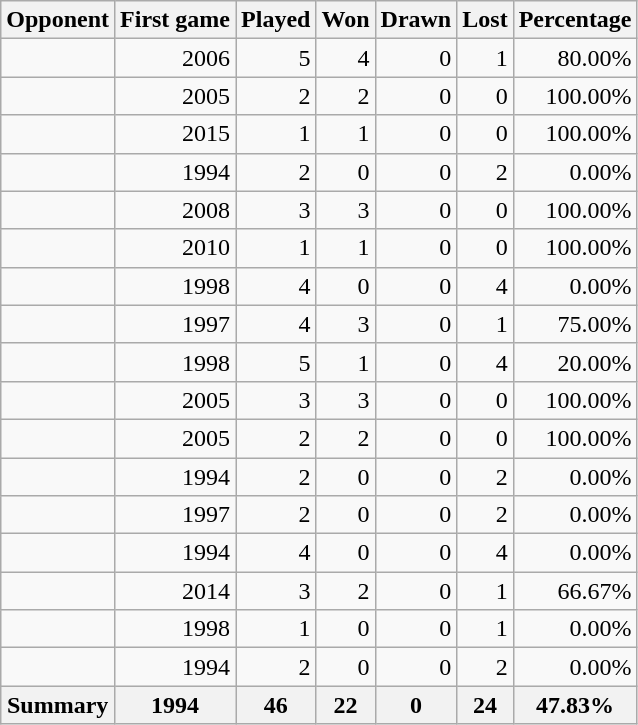<table class="wikitable sortable">
<tr align="right" align="left">
<th>Opponent</th>
<th>First game</th>
<th>Played</th>
<th>Won</th>
<th>Drawn</th>
<th>Lost</th>
<th>Percentage</th>
</tr>
<tr align="right">
<td style="text-align: left;"></td>
<td>2006</td>
<td>5</td>
<td>4</td>
<td>0</td>
<td>1</td>
<td>80.00%</td>
</tr>
<tr align="right">
<td style="text-align: left;"></td>
<td>2005</td>
<td>2</td>
<td>2</td>
<td>0</td>
<td>0</td>
<td>100.00%</td>
</tr>
<tr align="right">
<td style="text-align: left;"></td>
<td>2015</td>
<td>1</td>
<td>1</td>
<td>0</td>
<td>0</td>
<td>100.00%</td>
</tr>
<tr align="right">
<td style="text-align: left;"></td>
<td>1994</td>
<td>2</td>
<td>0</td>
<td>0</td>
<td>2</td>
<td>0.00%</td>
</tr>
<tr align="right">
<td style="text-align: left;"></td>
<td>2008</td>
<td>3</td>
<td>3</td>
<td>0</td>
<td>0</td>
<td>100.00%</td>
</tr>
<tr align="right">
<td style="text-align: left;"></td>
<td>2010</td>
<td>1</td>
<td>1</td>
<td>0</td>
<td>0</td>
<td>100.00%</td>
</tr>
<tr align="right">
<td style="text-align: left;"></td>
<td>1998</td>
<td>4</td>
<td>0</td>
<td>0</td>
<td>4</td>
<td>0.00%</td>
</tr>
<tr align="right">
<td style="text-align: left;"></td>
<td>1997</td>
<td>4</td>
<td>3</td>
<td>0</td>
<td>1</td>
<td>75.00%</td>
</tr>
<tr align="right">
<td style="text-align: left;"></td>
<td>1998</td>
<td>5</td>
<td>1</td>
<td>0</td>
<td>4</td>
<td>20.00%</td>
</tr>
<tr align="right">
<td style="text-align: left;"></td>
<td>2005</td>
<td>3</td>
<td>3</td>
<td>0</td>
<td>0</td>
<td>100.00%</td>
</tr>
<tr align="right">
<td style="text-align: left;"></td>
<td>2005</td>
<td>2</td>
<td>2</td>
<td>0</td>
<td>0</td>
<td>100.00%</td>
</tr>
<tr align="right">
<td style="text-align: left;"></td>
<td>1994</td>
<td>2</td>
<td>0</td>
<td>0</td>
<td>2</td>
<td>0.00%</td>
</tr>
<tr align="right">
<td style="text-align: left;"></td>
<td>1997</td>
<td>2</td>
<td>0</td>
<td>0</td>
<td>2</td>
<td>0.00%</td>
</tr>
<tr align="right">
<td style="text-align: left;"></td>
<td>1994</td>
<td>4</td>
<td>0</td>
<td>0</td>
<td>4</td>
<td>0.00%</td>
</tr>
<tr align="right">
<td style="text-align: left;"></td>
<td>2014</td>
<td>3</td>
<td>2</td>
<td>0</td>
<td>1</td>
<td>66.67%</td>
</tr>
<tr align="right">
<td style="text-align: left;"></td>
<td>1998</td>
<td>1</td>
<td>0</td>
<td>0</td>
<td>1</td>
<td>0.00%</td>
</tr>
<tr align="right">
<td style="text-align: left;"></td>
<td>1994</td>
<td>2</td>
<td>0</td>
<td>0</td>
<td>2</td>
<td>0.00%</td>
</tr>
<tr align="right">
<th>Summary</th>
<th>1994</th>
<th>46</th>
<th>22</th>
<th>0</th>
<th>24</th>
<th>47.83%</th>
</tr>
</table>
